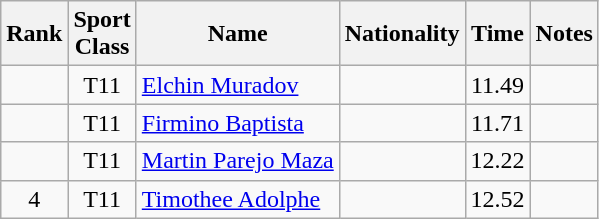<table class="wikitable sortable" style="text-align:center">
<tr>
<th>Rank</th>
<th>Sport<br>Class</th>
<th>Name</th>
<th>Nationality</th>
<th>Time</th>
<th>Notes</th>
</tr>
<tr>
<td></td>
<td>T11</td>
<td align=left><a href='#'>Elchin Muradov</a></td>
<td align=left></td>
<td>11.49</td>
<td></td>
</tr>
<tr>
<td></td>
<td>T11</td>
<td align=left><a href='#'>Firmino Baptista</a></td>
<td align=left></td>
<td>11.71</td>
<td></td>
</tr>
<tr>
<td></td>
<td>T11</td>
<td align=left><a href='#'>Martin Parejo Maza</a></td>
<td align=left></td>
<td>12.22</td>
<td></td>
</tr>
<tr>
<td>4</td>
<td>T11</td>
<td align=left><a href='#'>Timothee Adolphe</a></td>
<td align=left></td>
<td>12.52</td>
<td></td>
</tr>
</table>
